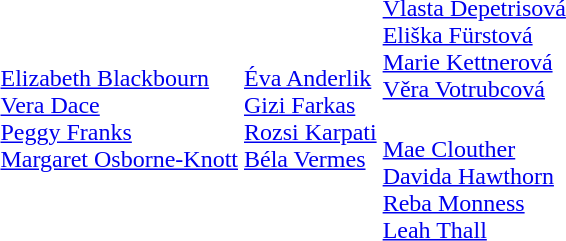<table>
<tr>
<td rowspan=2></td>
<td rowspan=2><br><a href='#'>Elizabeth Blackbourn</a><br><a href='#'>Vera Dace</a><br><a href='#'>Peggy Franks</a><br><a href='#'>Margaret Osborne-Knott</a></td>
<td rowspan=2><br><a href='#'>Éva Anderlik</a><br><a href='#'>Gizi Farkas</a><br><a href='#'>Rozsi Karpati</a><br><a href='#'>Béla Vermes</a></td>
<td><br><a href='#'>Vlasta Depetrisová</a><br><a href='#'>Eliška Fürstová</a><br><a href='#'>Marie Kettnerová</a><br><a href='#'>Věra Votrubcová</a></td>
</tr>
<tr>
<td><br><a href='#'>Mae Clouther</a><br><a href='#'>Davida Hawthorn</a><br><a href='#'>Reba Monness</a><br><a href='#'>Leah Thall</a></td>
</tr>
</table>
